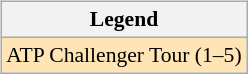<table>
<tr valign=top>
<td><br><table class=wikitable style=font-size:90%>
<tr>
<th>Legend</th>
</tr>
<tr bgcolor=moccasin>
<td>ATP Challenger Tour (1–5)</td>
</tr>
</table>
</td>
<td></td>
</tr>
</table>
